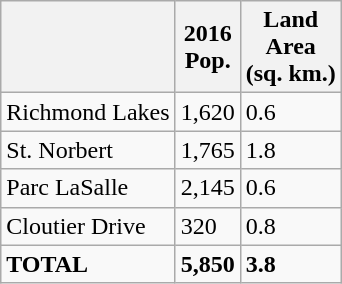<table class="wikitable">
<tr>
<th></th>
<th>2016<br>Pop.</th>
<th>Land<br>Area<br>(sq. km.)</th>
</tr>
<tr>
<td>Richmond Lakes</td>
<td>1,620</td>
<td>0.6</td>
</tr>
<tr>
<td>St. Norbert</td>
<td>1,765</td>
<td>1.8</td>
</tr>
<tr>
<td>Parc LaSalle</td>
<td>2,145</td>
<td>0.6</td>
</tr>
<tr>
<td>Cloutier Drive</td>
<td>320</td>
<td>0.8</td>
</tr>
<tr>
<td><strong>TOTAL</strong></td>
<td><strong>5,850</strong></td>
<td><strong>3.8</strong></td>
</tr>
</table>
